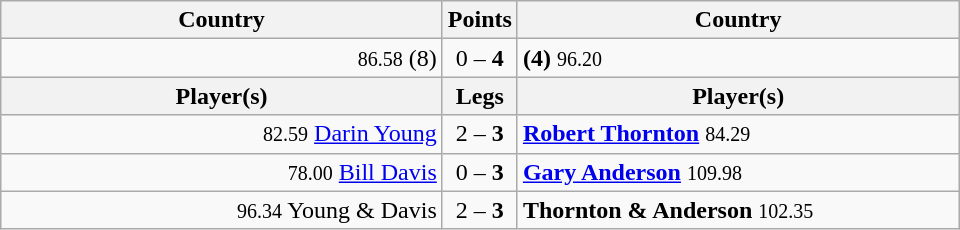<table class=wikitable style="text-align:center">
<tr>
<th width=287>Country</th>
<th width=1>Points</th>
<th width=287>Country</th>
</tr>
<tr align=left>
<td align=right><small><span>86.58</span></small>  (8)</td>
<td align=center>0 – <strong>4</strong></td>
<td><strong> (4)</strong> <small><span>96.20</span></small></td>
</tr>
<tr>
<th width=287>Player(s)</th>
<th width=1>Legs</th>
<th width=287>Player(s)</th>
</tr>
<tr align=left>
<td align=right><small><span>82.59</span></small> <a href='#'>Darin Young</a></td>
<td align=center>2 – <strong>3</strong></td>
<td><strong><a href='#'>Robert Thornton</a></strong> <small><span>84.29</span></small></td>
</tr>
<tr align=left>
<td align=right><small><span>78.00</span></small> <a href='#'>Bill Davis</a></td>
<td align=center>0 – <strong>3</strong></td>
<td><strong><a href='#'>Gary Anderson</a></strong> <small><span>109.98</span></small></td>
</tr>
<tr align=left>
<td align=right><small><span>96.34</span></small> Young & Davis</td>
<td align=center>2 – <strong>3</strong></td>
<td><strong>Thornton & Anderson</strong> <small><span>102.35</span></small></td>
</tr>
</table>
